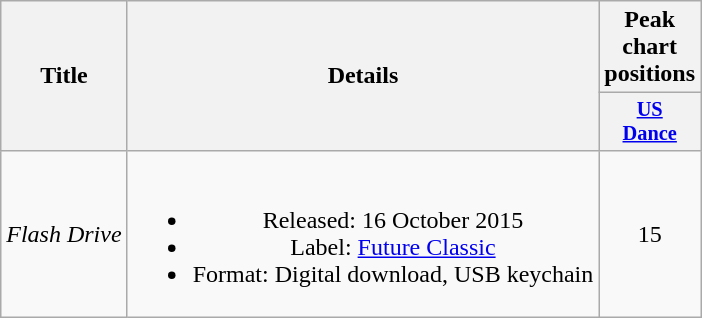<table class="wikitable plainrowheaders" style="text-align:center;">
<tr>
<th rowspan="2" scope="col">Title</th>
<th rowspan="2" scope="col">Details</th>
<th>Peak chart positions</th>
</tr>
<tr>
<th scope="col" style="width:3em;font-size:85%;"><a href='#'>US</a><br><a href='#'>Dance</a><br></th>
</tr>
<tr>
<td scope="row"><em>Flash Drive</em></td>
<td><br><ul><li>Released: 16 October 2015</li><li>Label: <a href='#'>Future Classic</a></li><li>Format: Digital download, USB keychain</li></ul></td>
<td>15</td>
</tr>
</table>
